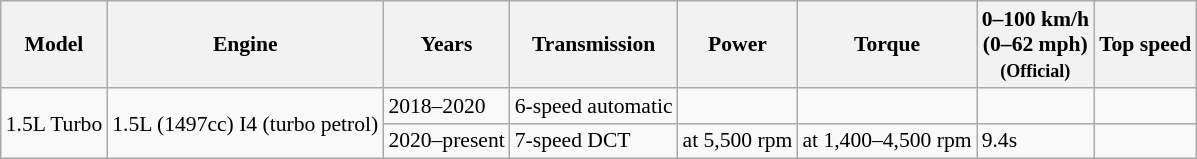<table class="wikitable sortable collapsible" style="text-align:left; font-size:90%;">
<tr>
<th>Model</th>
<th>Engine</th>
<th>Years</th>
<th>Transmission</th>
<th>Power</th>
<th>Torque</th>
<th>0–100 km/h<br>(0–62 mph)<br><small>(Official)</small></th>
<th>Top speed</th>
</tr>
<tr>
<td rowspan=2>1.5L Turbo</td>
<td rowspan=2>1.5L (1497cc) I4 (turbo petrol)</td>
<td>2018–2020</td>
<td>6-speed automatic</td>
<td></td>
<td></td>
<td></td>
</tr>
<tr>
<td>2020–present</td>
<td>7-speed DCT</td>
<td> at 5,500 rpm</td>
<td> at 1,400–4,500 rpm</td>
<td>9.4s</td>
<td></td>
</tr>
</table>
